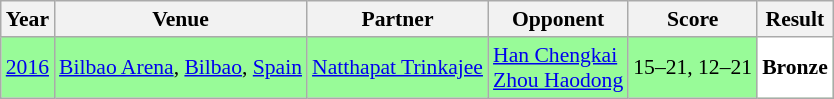<table class="sortable wikitable" style="font-size: 90%;">
<tr>
<th>Year</th>
<th>Venue</th>
<th>Partner</th>
<th>Opponent</th>
<th>Score</th>
<th>Result</th>
</tr>
<tr style="background:#98FB98">
<td align="center"><a href='#'>2016</a></td>
<td align="left"><a href='#'>Bilbao Arena</a>, <a href='#'>Bilbao</a>, <a href='#'>Spain</a></td>
<td align="left"> <a href='#'>Natthapat Trinkajee</a></td>
<td align="left"> <a href='#'>Han Chengkai</a> <br>  <a href='#'>Zhou Haodong</a></td>
<td align="left">15–21, 12–21</td>
<td style="text-align:left; background:white"> <strong>Bronze</strong></td>
</tr>
</table>
